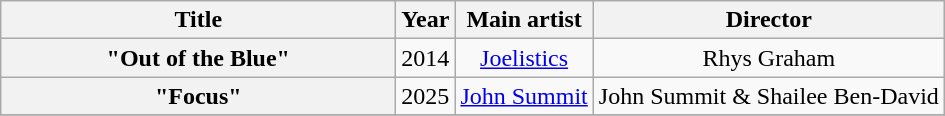<table class="wikitable plainrowheaders" style="text-align:center;">
<tr>
<th scope="col" style="width:16em;">Title</th>
<th scope="col">Year</th>
<th scope="col">Main artist</th>
<th scope="col">Director</th>
</tr>
<tr>
<th scope="row">"Out of the Blue"</th>
<td>2014</td>
<td><a href='#'>Joelistics</a></td>
<td>Rhys Graham</td>
</tr>
<tr>
<th scope="row">"Focus"</th>
<td>2025</td>
<td><a href='#'>John Summit</a></td>
<td>John Summit & Shailee Ben-David</td>
</tr>
<tr>
</tr>
</table>
